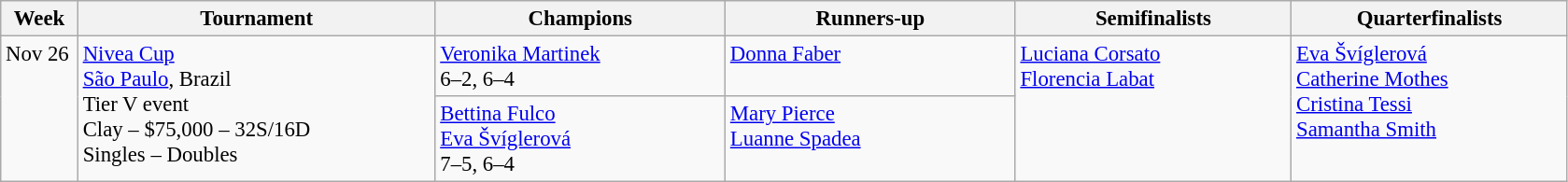<table class=wikitable style=font-size:95%>
<tr>
<th style="width:48px;">Week</th>
<th style="width:248px;">Tournament</th>
<th style="width:200px;">Champions</th>
<th style="width:200px;">Runners-up</th>
<th style="width:190px;">Semifinalists</th>
<th style="width:190px;">Quarterfinalists</th>
</tr>
<tr valign=top>
<td rowspan=2>Nov 26</td>
<td rowspan=2><a href='#'>Nivea Cup</a><br><a href='#'>São Paulo</a>, Brazil<br>Tier V event<br>Clay – $75,000 – 32S/16D<br>Singles  – Doubles</td>
<td> <a href='#'>Veronika Martinek</a><br>6–2, 6–4</td>
<td> <a href='#'>Donna Faber</a></td>
<td rowspan=2> <a href='#'>Luciana Corsato</a> <br>  <a href='#'>Florencia Labat</a></td>
<td rowspan=2> <a href='#'>Eva Švíglerová</a> <br>  <a href='#'>Catherine Mothes</a> <br>  <a href='#'>Cristina Tessi</a> <br>  <a href='#'>Samantha Smith</a></td>
</tr>
<tr valign=top>
<td> <a href='#'>Bettina Fulco</a><br> <a href='#'>Eva Švíglerová</a><br>7–5, 6–4</td>
<td> <a href='#'>Mary Pierce</a><br> <a href='#'>Luanne Spadea</a></td>
</tr>
</table>
